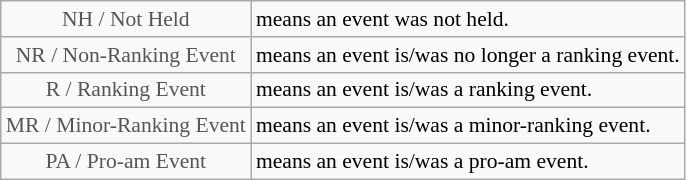<table class="wikitable" style="font-size:90%">
<tr>
<td style="text-align:center; color:#555555;" colspan="4">NH / Not Held</td>
<td>means an event was not held.</td>
</tr>
<tr>
<td style="text-align:center; color:#555555;" colspan="4">NR / Non-Ranking Event</td>
<td>means an event is/was no longer a ranking event.</td>
</tr>
<tr>
<td style="text-align:center; color:#555555;" colspan="4">R / Ranking Event</td>
<td>means an event is/was a ranking event.</td>
</tr>
<tr>
<td style="text-align:center; color:#555555;" colspan="4">MR / Minor-Ranking Event</td>
<td>means an event is/was a minor-ranking event.</td>
</tr>
<tr>
<td style="text-align:center; color:#555555;" colspan="4">PA / Pro-am Event</td>
<td>means an event is/was a pro-am event.</td>
</tr>
</table>
